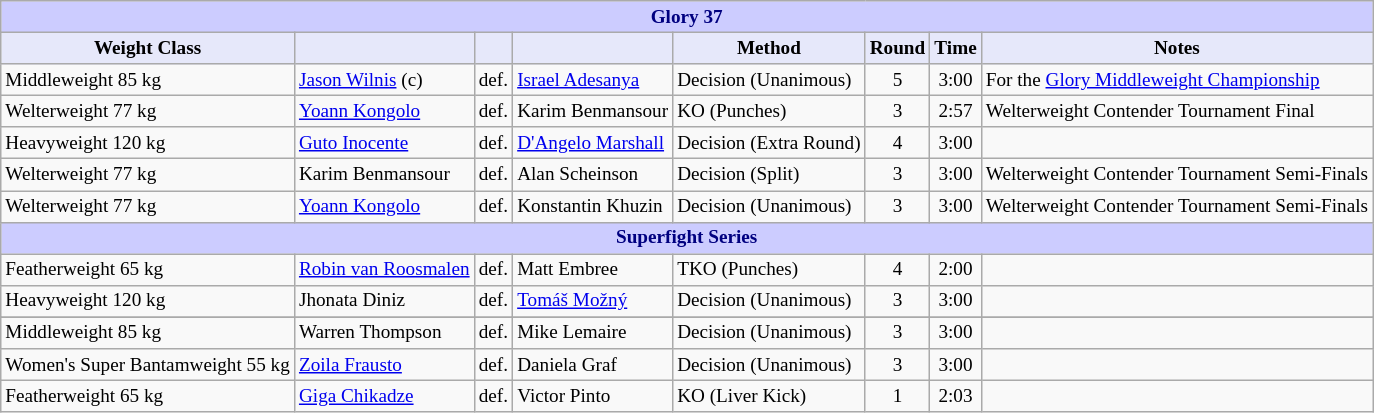<table class="wikitable" style="font-size: 80%;">
<tr>
<th colspan="8" style="background-color: #ccf; color: #000080; text-align: center;"><strong>Glory 37</strong></th>
</tr>
<tr>
<th colspan="1" style="background-color: #E6E8FA; color: #000000; text-align: center;">Weight Class</th>
<th colspan="1" style="background-color: #E6E8FA; color: #000000; text-align: center;"></th>
<th colspan="1" style="background-color: #E6E8FA; color: #000000; text-align: center;"></th>
<th colspan="1" style="background-color: #E6E8FA; color: #000000; text-align: center;"></th>
<th colspan="1" style="background-color: #E6E8FA; color: #000000; text-align: center;">Method</th>
<th colspan="1" style="background-color: #E6E8FA; color: #000000; text-align: center;">Round</th>
<th colspan="1" style="background-color: #E6E8FA; color: #000000; text-align: center;">Time</th>
<th colspan="1" style="background-color: #E6E8FA; color: #000000; text-align: center;">Notes</th>
</tr>
<tr>
<td>Middleweight 85 kg</td>
<td> <a href='#'>Jason Wilnis</a> (c)</td>
<td align=center>def.</td>
<td> <a href='#'>Israel Adesanya</a></td>
<td>Decision (Unanimous)</td>
<td align=center>5</td>
<td align=center>3:00</td>
<td>For the <a href='#'>Glory Middleweight Championship</a></td>
</tr>
<tr>
<td>Welterweight 77 kg</td>
<td> <a href='#'>Yoann Kongolo</a></td>
<td align=center>def.</td>
<td> Karim Benmansour</td>
<td>KO (Punches)</td>
<td align=center>3</td>
<td align=center>2:57</td>
<td>Welterweight Contender Tournament Final</td>
</tr>
<tr>
<td>Heavyweight 120 kg</td>
<td> <a href='#'>Guto Inocente</a></td>
<td align=center>def.</td>
<td> <a href='#'>D'Angelo Marshall</a></td>
<td>Decision (Extra Round)</td>
<td align=center>4</td>
<td align=center>3:00</td>
<td></td>
</tr>
<tr>
<td>Welterweight 77 kg</td>
<td> Karim Benmansour</td>
<td align=center>def.</td>
<td> Alan Scheinson</td>
<td>Decision (Split)</td>
<td align=center>3</td>
<td align=center>3:00</td>
<td>Welterweight Contender Tournament Semi-Finals</td>
</tr>
<tr>
<td>Welterweight 77 kg</td>
<td> <a href='#'>Yoann Kongolo</a></td>
<td align=center>def.</td>
<td> Konstantin Khuzin</td>
<td>Decision (Unanimous)</td>
<td align=center>3</td>
<td align=center>3:00</td>
<td>Welterweight Contender Tournament Semi-Finals</td>
</tr>
<tr>
<th colspan="8" style="background-color: #ccf; color: #000080; text-align: center;"><strong>Superfight Series</strong></th>
</tr>
<tr>
<td>Featherweight 65 kg</td>
<td> <a href='#'>Robin van Roosmalen</a></td>
<td align=center>def.</td>
<td> Matt Embree</td>
<td>TKO (Punches)</td>
<td align=center>4</td>
<td align=center>2:00</td>
<td></td>
</tr>
<tr>
<td>Heavyweight 120 kg</td>
<td> Jhonata Diniz</td>
<td align=center>def.</td>
<td> <a href='#'>Tomáš Možný</a></td>
<td>Decision (Unanimous)</td>
<td align=center>3</td>
<td align=center>3:00</td>
<td></td>
</tr>
<tr>
</tr>
<tr>
<td>Middleweight 85 kg</td>
<td> Warren Thompson</td>
<td align=center>def.</td>
<td> Mike Lemaire</td>
<td>Decision (Unanimous)</td>
<td align=center>3</td>
<td align=center>3:00</td>
<td></td>
</tr>
<tr>
<td>Women's Super Bantamweight 55 kg</td>
<td> <a href='#'>Zoila Frausto</a></td>
<td align=center>def.</td>
<td> Daniela Graf</td>
<td>Decision (Unanimous)</td>
<td align=center>3</td>
<td align=center>3:00</td>
<td></td>
</tr>
<tr>
<td>Featherweight 65 kg</td>
<td> <a href='#'>Giga Chikadze</a></td>
<td align=center>def.</td>
<td> Victor Pinto</td>
<td>KO (Liver Kick)</td>
<td align=center>1</td>
<td align=center>2:03</td>
<td></td>
</tr>
</table>
